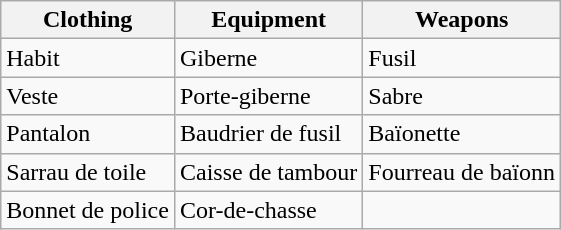<table class="wikitable">
<tr>
<th>Clothing</th>
<th>Equipment</th>
<th>Weapons</th>
</tr>
<tr>
<td>Habit</td>
<td>Giberne</td>
<td>Fusil</td>
</tr>
<tr>
<td>Veste</td>
<td>Porte-giberne</td>
<td>Sabre</td>
</tr>
<tr>
<td>Pantalon</td>
<td>Baudrier de fusil</td>
<td>Baïonette</td>
</tr>
<tr>
<td>Sarrau de toile</td>
<td>Caisse de tambour</td>
<td>Fourreau de baïonn</td>
</tr>
<tr>
<td>Bonnet de police</td>
<td>Cor-de-chasse</td>
<td></td>
</tr>
</table>
